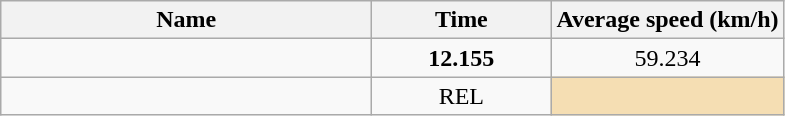<table class="wikitable" style="text-align:center;">
<tr>
<th style="width:15em">Name</th>
<th style="width:7em">Time</th>
<th>Average speed (km/h)</th>
</tr>
<tr>
<td align=left></td>
<td><strong>12.155</strong></td>
<td>59.234</td>
</tr>
<tr>
<td align=left></td>
<td>REL</td>
<td bgcolor=wheat></td>
</tr>
</table>
